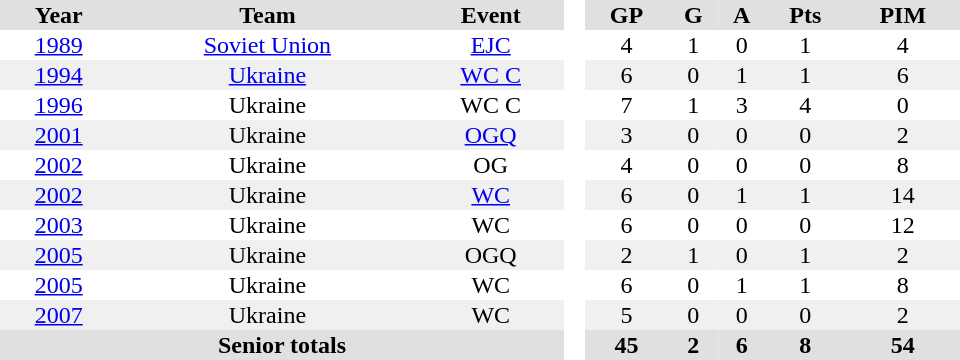<table border="0" cellpadding="1" cellspacing="0" style="text-align:center; width:40em">
<tr ALIGN="center" bgcolor="#e0e0e0">
<th>Year</th>
<th>Team</th>
<th>Event</th>
<th ALIGN="center" rowspan="99" bgcolor="#ffffff"> </th>
<th>GP</th>
<th>G</th>
<th>A</th>
<th>Pts</th>
<th>PIM</th>
</tr>
<tr>
<td><a href='#'>1989</a></td>
<td><a href='#'>Soviet Union</a></td>
<td><a href='#'>EJC</a></td>
<td>4</td>
<td>1</td>
<td>0</td>
<td>1</td>
<td>4</td>
</tr>
<tr bgcolor="#f0f0f0">
<td><a href='#'>1994</a></td>
<td><a href='#'>Ukraine</a></td>
<td><a href='#'>WC C</a></td>
<td>6</td>
<td>0</td>
<td>1</td>
<td>1</td>
<td>6</td>
</tr>
<tr>
<td><a href='#'>1996</a></td>
<td>Ukraine</td>
<td>WC C</td>
<td>7</td>
<td>1</td>
<td>3</td>
<td>4</td>
<td>0</td>
</tr>
<tr bgcolor="#f0f0f0">
<td><a href='#'>2001</a></td>
<td>Ukraine</td>
<td><a href='#'>OGQ</a></td>
<td>3</td>
<td>0</td>
<td>0</td>
<td>0</td>
<td>2</td>
</tr>
<tr>
<td><a href='#'>2002</a></td>
<td>Ukraine</td>
<td>OG</td>
<td>4</td>
<td>0</td>
<td>0</td>
<td>0</td>
<td>8</td>
</tr>
<tr bgcolor="#f0f0f0">
<td><a href='#'>2002</a></td>
<td>Ukraine</td>
<td><a href='#'>WC</a></td>
<td>6</td>
<td>0</td>
<td>1</td>
<td>1</td>
<td>14</td>
</tr>
<tr>
<td><a href='#'>2003</a></td>
<td>Ukraine</td>
<td>WC</td>
<td>6</td>
<td>0</td>
<td>0</td>
<td>0</td>
<td>12</td>
</tr>
<tr bgcolor="#f0f0f0">
<td><a href='#'>2005</a></td>
<td>Ukraine</td>
<td>OGQ</td>
<td>2</td>
<td>1</td>
<td>0</td>
<td>1</td>
<td>2</td>
</tr>
<tr>
<td><a href='#'>2005</a></td>
<td>Ukraine</td>
<td>WC</td>
<td>6</td>
<td>0</td>
<td>1</td>
<td>1</td>
<td>8</td>
</tr>
<tr bgcolor="#f0f0f0">
<td><a href='#'>2007</a></td>
<td>Ukraine</td>
<td>WC</td>
<td>5</td>
<td>0</td>
<td>0</td>
<td>0</td>
<td>2</td>
</tr>
<tr bgcolor="#e0e0e0">
<th colspan="3">Senior totals</th>
<th>45</th>
<th>2</th>
<th>6</th>
<th>8</th>
<th>54</th>
</tr>
</table>
